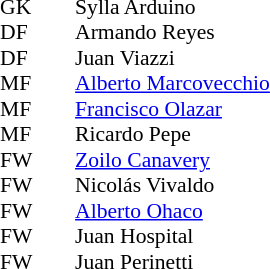<table style="font-size:90%; margin:0.2em auto;" cellspacing="0" cellpadding="0">
<tr>
<th width="25"></th>
<th width="25"></th>
</tr>
<tr>
<td>GK</td>
<td></td>
<td> Sylla Arduino</td>
</tr>
<tr>
<td>DF</td>
<td></td>
<td> Armando Reyes</td>
</tr>
<tr>
<td>DF</td>
<td></td>
<td> Juan Viazzi</td>
</tr>
<tr>
<td>MF</td>
<td></td>
<td> <a href='#'>Alberto Marcovecchio</a></td>
</tr>
<tr>
<td>MF</td>
<td></td>
<td> <a href='#'>Francisco Olazar</a></td>
</tr>
<tr>
<td>MF</td>
<td></td>
<td> Ricardo Pepe</td>
</tr>
<tr>
<td>FW</td>
<td></td>
<td> <a href='#'>Zoilo Canavery</a></td>
</tr>
<tr>
<td>FW</td>
<td></td>
<td> Nicolás Vivaldo</td>
</tr>
<tr>
<td>FW</td>
<td></td>
<td> <a href='#'>Alberto Ohaco</a></td>
</tr>
<tr>
<td>FW</td>
<td></td>
<td> Juan Hospital</td>
</tr>
<tr>
<td>FW</td>
<td></td>
<td> Juan Perinetti</td>
</tr>
</table>
